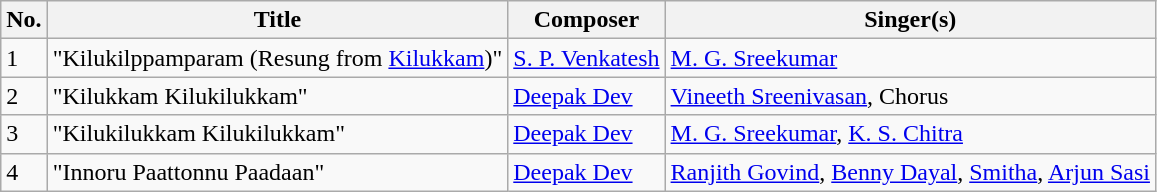<table class="wikitable">
<tr>
<th>No.</th>
<th>Title</th>
<th>Composer</th>
<th>Singer(s)</th>
</tr>
<tr>
<td>1</td>
<td>"Kilukilppamparam (Resung from <a href='#'>Kilukkam</a>)"</td>
<td><a href='#'>S. P. Venkatesh</a></td>
<td><a href='#'>M. G. Sreekumar</a></td>
</tr>
<tr>
<td>2</td>
<td>"Kilukkam Kilukilukkam"</td>
<td><a href='#'>Deepak Dev</a></td>
<td><a href='#'>Vineeth Sreenivasan</a>, Chorus</td>
</tr>
<tr>
<td>3</td>
<td>"Kilukilukkam Kilukilukkam"</td>
<td><a href='#'>Deepak Dev</a></td>
<td><a href='#'>M. G. Sreekumar</a>, <a href='#'>K. S. Chitra</a></td>
</tr>
<tr>
<td>4</td>
<td>"Innoru Paattonnu Paadaan"</td>
<td><a href='#'>Deepak Dev</a></td>
<td><a href='#'>Ranjith Govind</a>, <a href='#'>Benny Dayal</a>, <a href='#'>Smitha</a>, <a href='#'>Arjun Sasi</a></td>
</tr>
</table>
